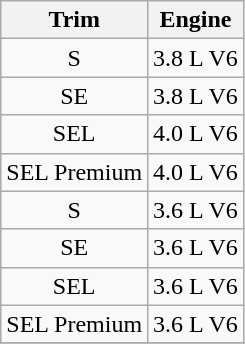<table class="wikitable">
<tr>
<th align="center" valign="center">Trim</th>
<th align="left" valign="center">Engine</th>
</tr>
<tr>
<td align="center" valign="center">S</td>
<td align="left" valign="center">3.8 L V6</td>
</tr>
<tr>
<td align="center" valign="center">SE</td>
<td align="left" valign="center">3.8 L V6</td>
</tr>
<tr>
<td align="center" valign="center">SEL</td>
<td align="left" valign="center">4.0 L V6</td>
</tr>
<tr>
<td align="center" valign="center">SEL Premium</td>
<td align="left" valign="center">4.0 L V6</td>
</tr>
<tr>
<td align="center" valign="center">S</td>
<td align="left" valign="center">3.6 L V6</td>
</tr>
<tr>
<td align="center" valign="center">SE</td>
<td align="left" valign="center">3.6 L V6</td>
</tr>
<tr>
<td align="center" valign="center">SEL</td>
<td align="left" valign="center">3.6 L V6</td>
</tr>
<tr>
<td align="center" valign="center">SEL Premium</td>
<td align="left" valign="center">3.6 L V6</td>
</tr>
<tr>
</tr>
</table>
